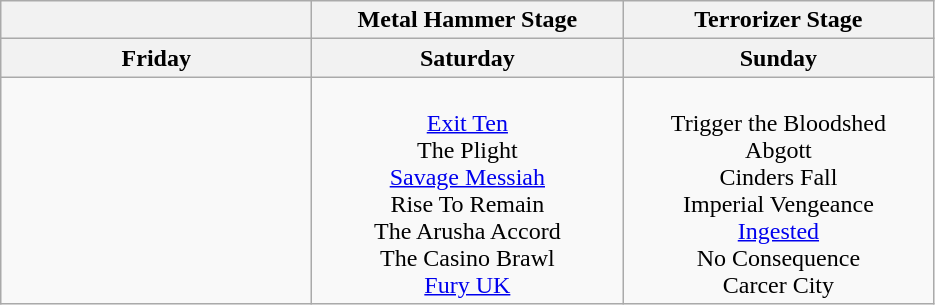<table class="wikitable">
<tr>
<th></th>
<th>Metal Hammer Stage</th>
<th>Terrorizer Stage</th>
</tr>
<tr>
<th>Friday</th>
<th>Saturday</th>
<th>Sunday</th>
</tr>
<tr>
<td valign="top" align="center" width=200></td>
<td valign="top" align="center" width=200><br><a href='#'>Exit Ten</a><br>
The Plight<br>
<a href='#'>Savage Messiah</a><br>
Rise To Remain<br>
The Arusha Accord<br>
The Casino Brawl<br>
<a href='#'>Fury UK</a></td>
<td valign="top" align="center" width=200><br>Trigger the Bloodshed<br>
Abgott<br>
Cinders Fall<br>
Imperial Vengeance<br>
<a href='#'>Ingested</a><br>
No Consequence<br>
Carcer City</td>
</tr>
</table>
